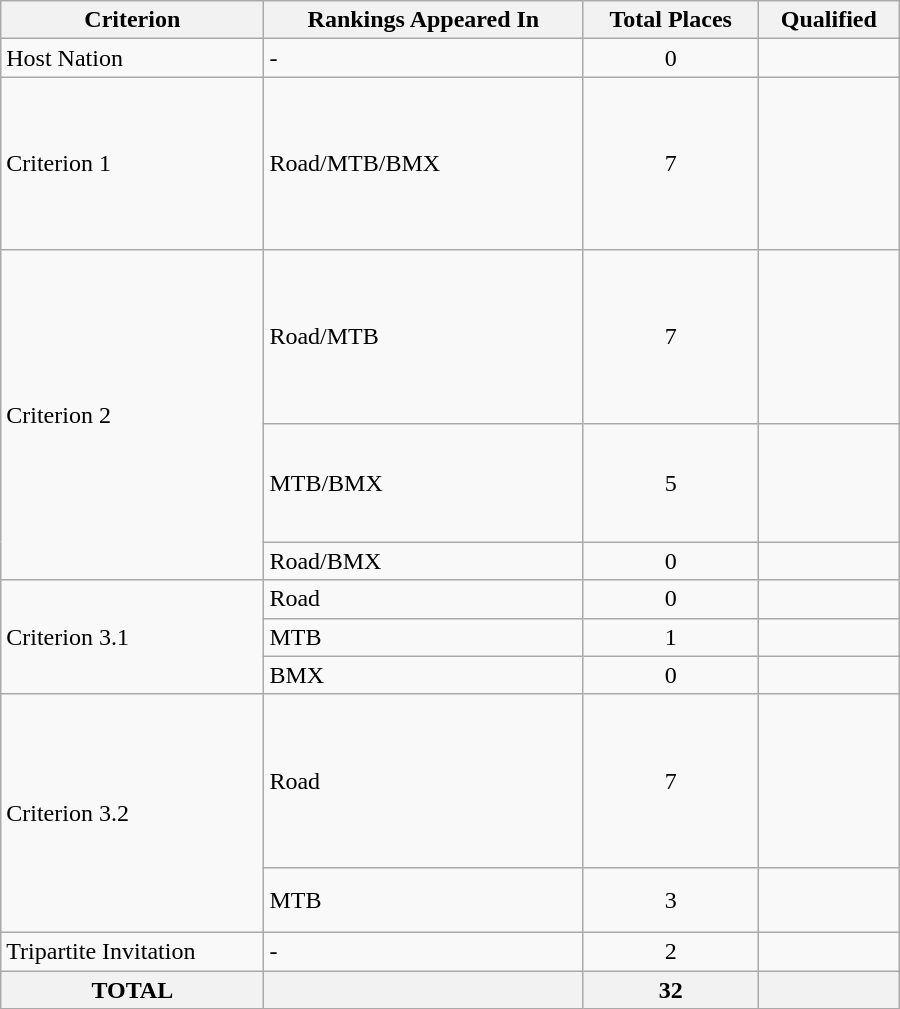<table class="wikitable" width=600>
<tr>
<th>Criterion</th>
<th>Rankings Appeared In</th>
<th>Total Places</th>
<th>Qualified</th>
</tr>
<tr>
<td>Host Nation</td>
<td>-</td>
<td align="center">0</td>
<td><s></s></td>
</tr>
<tr>
<td>Criterion 1</td>
<td>Road/MTB/BMX</td>
<td align="center">7</td>
<td><br><br><br><br><br><br></td>
</tr>
<tr>
<td rowspan=3>Criterion 2</td>
<td>Road/MTB</td>
<td align="center">7</td>
<td><br><br><br><br><br><br></td>
</tr>
<tr>
<td>MTB/BMX</td>
<td align="center">5</td>
<td><br><br><br><br></td>
</tr>
<tr>
<td>Road/BMX</td>
<td align="center">0</td>
<td></td>
</tr>
<tr>
<td rowspan=3>Criterion 3.1</td>
<td>Road</td>
<td align="center">0</td>
<td></td>
</tr>
<tr>
<td>MTB</td>
<td align="center">1</td>
<td></td>
</tr>
<tr>
<td>BMX</td>
<td align="center">0</td>
<td></td>
</tr>
<tr>
<td rowspan=2>Criterion 3.2</td>
<td>Road</td>
<td align="center">7</td>
<td><br><br><br><br><br><br></td>
</tr>
<tr>
<td>MTB</td>
<td align="center">3</td>
<td><br><br></td>
</tr>
<tr>
<td>Tripartite Invitation</td>
<td>-</td>
<td align="center">2</td>
<td><br></td>
</tr>
<tr>
<th>TOTAL</th>
<th></th>
<th>32</th>
<th></th>
</tr>
</table>
